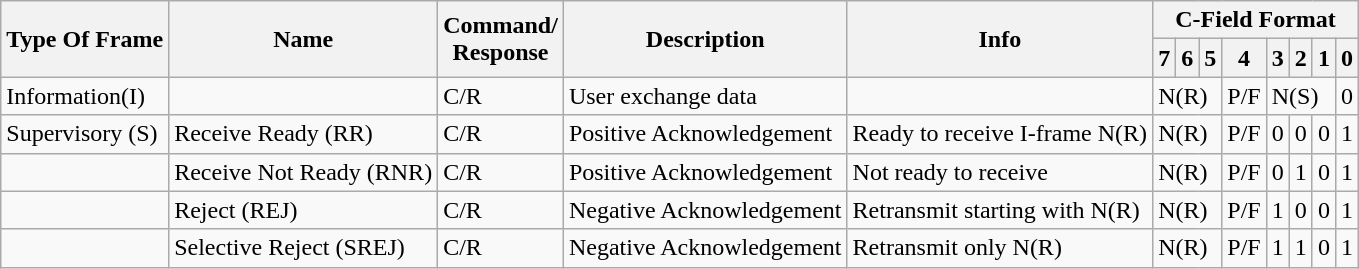<table class="wikitable">
<tr>
<th rowspan=2>Type Of Frame</th>
<th rowspan=2>Name</th>
<th rowspan=2>Command/<br>Response</th>
<th rowspan=2>Description</th>
<th rowspan=2>Info</th>
<th colspan=8>C-Field Format</th>
</tr>
<tr>
<th>7</th>
<th>6</th>
<th>5</th>
<th>4</th>
<th>3</th>
<th>2</th>
<th>1</th>
<th>0</th>
</tr>
<tr>
<td>Information(I)</td>
<td></td>
<td>C/R</td>
<td>User exchange data</td>
<td></td>
<td colspan=3>N(R)</td>
<td>P/F</td>
<td colspan=3>N(S)</td>
<td>0</td>
</tr>
<tr>
<td>Supervisory (S)</td>
<td>Receive Ready (RR)</td>
<td>C/R</td>
<td>Positive Acknowledgement</td>
<td>Ready to receive I-frame N(R)</td>
<td colspan=3>N(R)</td>
<td>P/F</td>
<td>0</td>
<td>0</td>
<td>0</td>
<td>1</td>
</tr>
<tr>
<td></td>
<td>Receive Not Ready (RNR)</td>
<td>C/R</td>
<td>Positive Acknowledgement</td>
<td>Not ready to receive</td>
<td colspan=3>N(R)</td>
<td>P/F</td>
<td>0</td>
<td>1</td>
<td>0</td>
<td>1</td>
</tr>
<tr>
<td></td>
<td>Reject (REJ)</td>
<td>C/R</td>
<td>Negative Acknowledgement</td>
<td>Retransmit starting with N(R)</td>
<td colspan=3>N(R)</td>
<td>P/F</td>
<td>1</td>
<td>0</td>
<td>0</td>
<td>1</td>
</tr>
<tr>
<td></td>
<td>Selective Reject (SREJ)</td>
<td>C/R</td>
<td>Negative Acknowledgement</td>
<td>Retransmit only N(R)</td>
<td colspan=3>N(R)</td>
<td>P/F</td>
<td>1</td>
<td>1</td>
<td>0</td>
<td>1</td>
</tr>
</table>
